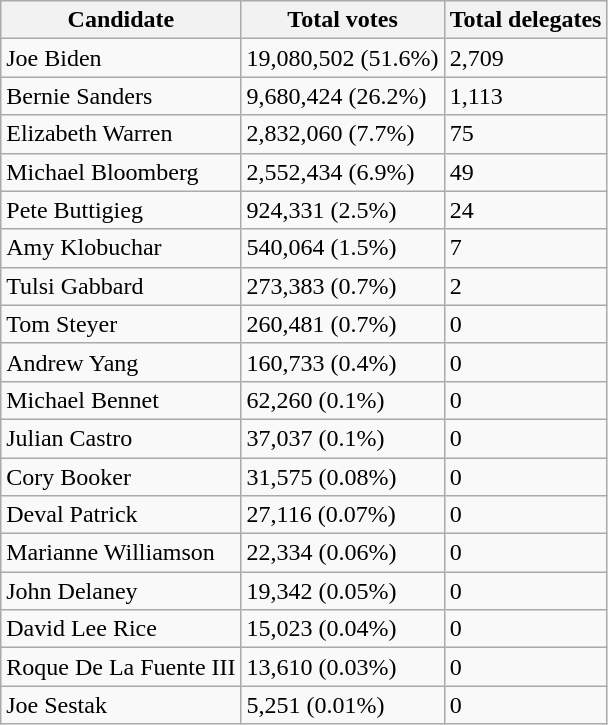<table class="wikitable sortable">
<tr>
<th>Candidate</th>
<th>Total votes</th>
<th>Total delegates</th>
</tr>
<tr>
<td>Joe Biden</td>
<td>19,080,502 (51.6%)</td>
<td>2,709</td>
</tr>
<tr>
<td>Bernie Sanders</td>
<td>9,680,424 (26.2%)</td>
<td>1,113</td>
</tr>
<tr>
<td>Elizabeth Warren</td>
<td>2,832,060 (7.7%)</td>
<td>75</td>
</tr>
<tr>
<td>Michael Bloomberg</td>
<td>2,552,434 (6.9%)</td>
<td>49</td>
</tr>
<tr>
<td>Pete Buttigieg</td>
<td>924,331 (2.5%)</td>
<td>24</td>
</tr>
<tr>
<td>Amy Klobuchar</td>
<td>540,064 (1.5%)</td>
<td>7</td>
</tr>
<tr>
<td>Tulsi Gabbard</td>
<td>273,383 (0.7%)</td>
<td>2</td>
</tr>
<tr>
<td>Tom Steyer</td>
<td>260,481 (0.7%)</td>
<td>0</td>
</tr>
<tr>
<td>Andrew Yang</td>
<td>160,733 (0.4%)</td>
<td>0</td>
</tr>
<tr>
<td>Michael Bennet</td>
<td>62,260 (0.1%)</td>
<td>0</td>
</tr>
<tr>
<td>Julian Castro</td>
<td>37,037 (0.1%)</td>
<td>0</td>
</tr>
<tr>
<td>Cory Booker</td>
<td>31,575 (0.08%)</td>
<td>0</td>
</tr>
<tr>
<td>Deval Patrick</td>
<td>27,116 (0.07%)</td>
<td>0</td>
</tr>
<tr>
<td>Marianne Williamson</td>
<td>22,334 (0.06%)</td>
<td>0</td>
</tr>
<tr>
<td>John Delaney</td>
<td>19,342 (0.05%)</td>
<td>0</td>
</tr>
<tr>
<td>David Lee Rice</td>
<td>15,023 (0.04%)</td>
<td>0</td>
</tr>
<tr>
<td>Roque De La Fuente III</td>
<td>13,610 (0.03%)</td>
<td>0</td>
</tr>
<tr>
<td>Joe Sestak</td>
<td>5,251 (0.01%)</td>
<td>0</td>
</tr>
</table>
